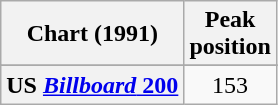<table class="wikitable sortable plainrowheaders" style="text-align:center">
<tr>
<th scope="col">Chart (1991)</th>
<th scope="col">Peak<br>position</th>
</tr>
<tr>
</tr>
<tr>
</tr>
<tr>
<th scope="row">US <a href='#'><em>Billboard</em> 200</a></th>
<td>153</td>
</tr>
</table>
